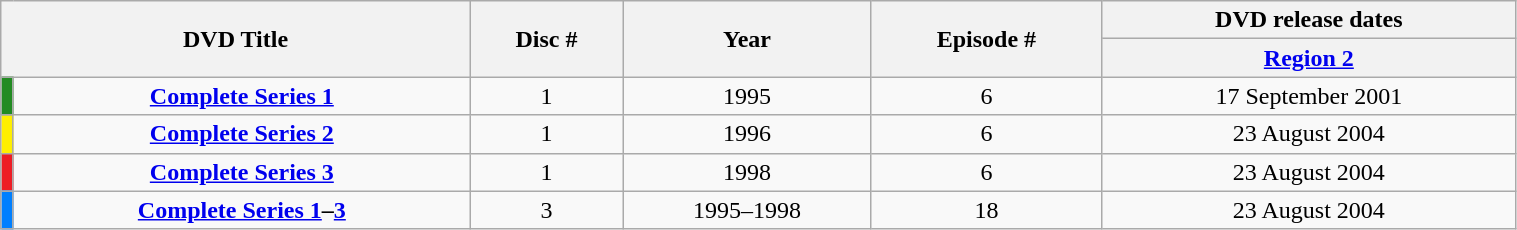<table class="wikitable" width="80%" style="text-align: center;">
<tr>
<th colspan="2" rowspan="2">DVD Title</th>
<th rowspan="2">Disc #</th>
<th rowspan="2">Year</th>
<th rowspan="2">Episode #</th>
<th>DVD release dates</th>
</tr>
<tr>
<th><a href='#'>Region 2</a></th>
</tr>
<tr>
<td bgcolor="228B22" width="1px"></td>
<td><strong><a href='#'>Complete Series 1</a></strong></td>
<td>1</td>
<td>1995</td>
<td>6</td>
<td>17 September 2001</td>
</tr>
<tr>
<td bgcolor="FFEF00"></td>
<td><strong><a href='#'>Complete Series 2</a></strong></td>
<td>1</td>
<td>1996</td>
<td>6</td>
<td>23 August 2004</td>
</tr>
<tr>
<td bgcolor="ED1C24"></td>
<td><strong><a href='#'>Complete Series 3</a></strong></td>
<td>1</td>
<td>1998</td>
<td>6</td>
<td>23 August 2004</td>
</tr>
<tr>
<td bgcolor="007FFF"></td>
<td><strong><a href='#'>Complete Series 1</a>–<a href='#'>3</a></strong></td>
<td>3</td>
<td>1995–1998</td>
<td>18</td>
<td>23 August 2004</td>
</tr>
</table>
